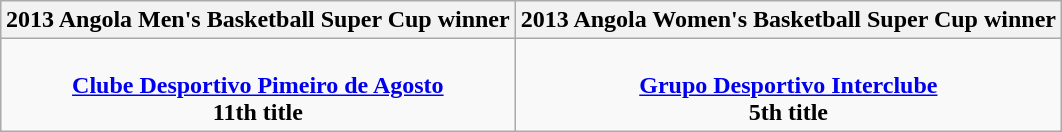<table class=wikitable style="text-align:center; margin:auto">
<tr>
<th>2013 Angola Men's Basketball Super Cup winner</th>
<th>2013 Angola Women's Basketball Super Cup winner</th>
</tr>
<tr>
<td><br><strong><a href='#'>Clube Desportivo Pimeiro de Agosto</a></strong><br><strong>11th title</strong></td>
<td><br><strong><a href='#'>Grupo Desportivo Interclube</a></strong><br><strong>5th title</strong></td>
</tr>
</table>
